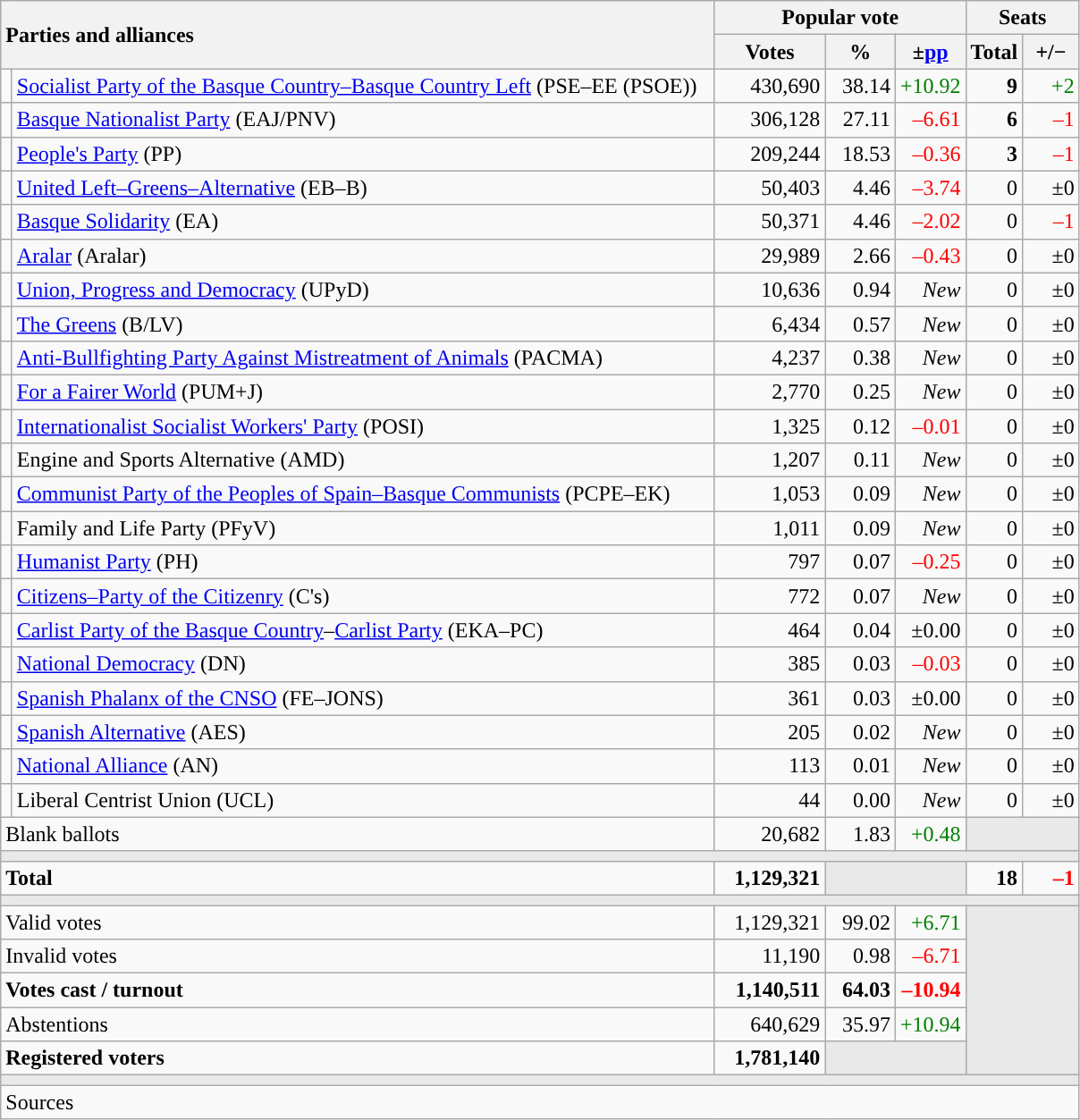<table class="wikitable" style="text-align:right;">
<tr>
<th style="text-align:left;" rowspan="2" colspan="2" width="525">Parties and alliances</th>
<th colspan="3">Popular vote</th>
<th colspan="2">Seats</th>
</tr>
<tr>
<th width="75">Votes</th>
<th width="45">%</th>
<th width="45">±<a href='#'>pp</a></th>
<th width="35">Total</th>
<th width="35">+/−</th>
</tr>
<tr>
<td width="1" style="color:inherit;background:"></td>
<td align="left"><a href='#'>Socialist Party of the Basque Country–Basque Country Left</a> (PSE–EE (PSOE))</td>
<td>430,690</td>
<td>38.14</td>
<td style="color:green;">+10.92</td>
<td><strong>9</strong></td>
<td style="color:green;">+2</td>
</tr>
<tr>
<td style="color:inherit;background:"></td>
<td align="left"><a href='#'>Basque Nationalist Party</a> (EAJ/PNV)</td>
<td>306,128</td>
<td>27.11</td>
<td style="color:red;">–6.61</td>
<td><strong>6</strong></td>
<td style="color:red;">–1</td>
</tr>
<tr>
<td style="color:inherit;background:"></td>
<td align="left"><a href='#'>People's Party</a> (PP)</td>
<td>209,244</td>
<td>18.53</td>
<td style="color:red;">–0.36</td>
<td><strong>3</strong></td>
<td style="color:red;">–1</td>
</tr>
<tr>
<td style="color:inherit;background:"></td>
<td align="left"><a href='#'>United Left–Greens–Alternative</a> (EB–B)</td>
<td>50,403</td>
<td>4.46</td>
<td style="color:red;">–3.74</td>
<td>0</td>
<td>±0</td>
</tr>
<tr>
<td style="color:inherit;background:"></td>
<td align="left"><a href='#'>Basque Solidarity</a> (EA)</td>
<td>50,371</td>
<td>4.46</td>
<td style="color:red;">–2.02</td>
<td>0</td>
<td style="color:red;">–1</td>
</tr>
<tr>
<td style="color:inherit;background:"></td>
<td align="left"><a href='#'>Aralar</a> (Aralar)</td>
<td>29,989</td>
<td>2.66</td>
<td style="color:red;">–0.43</td>
<td>0</td>
<td>±0</td>
</tr>
<tr>
<td style="color:inherit;background:"></td>
<td align="left"><a href='#'>Union, Progress and Democracy</a> (UPyD)</td>
<td>10,636</td>
<td>0.94</td>
<td><em>New</em></td>
<td>0</td>
<td>±0</td>
</tr>
<tr>
<td style="color:inherit;background:"></td>
<td align="left"><a href='#'>The Greens</a> (B/LV)</td>
<td>6,434</td>
<td>0.57</td>
<td><em>New</em></td>
<td>0</td>
<td>±0</td>
</tr>
<tr>
<td style="color:inherit;background:"></td>
<td align="left"><a href='#'>Anti-Bullfighting Party Against Mistreatment of Animals</a> (PACMA)</td>
<td>4,237</td>
<td>0.38</td>
<td><em>New</em></td>
<td>0</td>
<td>±0</td>
</tr>
<tr>
<td style="color:inherit;background:"></td>
<td align="left"><a href='#'>For a Fairer World</a> (PUM+J)</td>
<td>2,770</td>
<td>0.25</td>
<td><em>New</em></td>
<td>0</td>
<td>±0</td>
</tr>
<tr>
<td style="color:inherit;background:"></td>
<td align="left"><a href='#'>Internationalist Socialist Workers' Party</a> (POSI)</td>
<td>1,325</td>
<td>0.12</td>
<td style="color:red;">–0.01</td>
<td>0</td>
<td>±0</td>
</tr>
<tr>
<td style="color:inherit;background:"></td>
<td align="left">Engine and Sports Alternative (AMD)</td>
<td>1,207</td>
<td>0.11</td>
<td><em>New</em></td>
<td>0</td>
<td>±0</td>
</tr>
<tr>
<td style="color:inherit;background:"></td>
<td align="left"><a href='#'>Communist Party of the Peoples of Spain–Basque Communists</a> (PCPE–EK)</td>
<td>1,053</td>
<td>0.09</td>
<td><em>New</em></td>
<td>0</td>
<td>±0</td>
</tr>
<tr>
<td style="color:inherit;background:"></td>
<td align="left">Family and Life Party (PFyV)</td>
<td>1,011</td>
<td>0.09</td>
<td><em>New</em></td>
<td>0</td>
<td>±0</td>
</tr>
<tr>
<td style="color:inherit;background:"></td>
<td align="left"><a href='#'>Humanist Party</a> (PH)</td>
<td>797</td>
<td>0.07</td>
<td style="color:red;">–0.25</td>
<td>0</td>
<td>±0</td>
</tr>
<tr>
<td style="color:inherit;background:"></td>
<td align="left"><a href='#'>Citizens–Party of the Citizenry</a> (C's)</td>
<td>772</td>
<td>0.07</td>
<td><em>New</em></td>
<td>0</td>
<td>±0</td>
</tr>
<tr>
<td style="color:inherit;background:"></td>
<td align="left"><a href='#'>Carlist Party of the Basque Country</a>–<a href='#'>Carlist Party</a> (EKA–PC)</td>
<td>464</td>
<td>0.04</td>
<td>±0.00</td>
<td>0</td>
<td>±0</td>
</tr>
<tr>
<td style="color:inherit;background:"></td>
<td align="left"><a href='#'>National Democracy</a> (DN)</td>
<td>385</td>
<td>0.03</td>
<td style="color:red;">–0.03</td>
<td>0</td>
<td>±0</td>
</tr>
<tr>
<td style="color:inherit;background:"></td>
<td align="left"><a href='#'>Spanish Phalanx of the CNSO</a> (FE–JONS)</td>
<td>361</td>
<td>0.03</td>
<td>±0.00</td>
<td>0</td>
<td>±0</td>
</tr>
<tr>
<td style="color:inherit;background:"></td>
<td align="left"><a href='#'>Spanish Alternative</a> (AES)</td>
<td>205</td>
<td>0.02</td>
<td><em>New</em></td>
<td>0</td>
<td>±0</td>
</tr>
<tr>
<td style="color:inherit;background:"></td>
<td align="left"><a href='#'>National Alliance</a> (AN)</td>
<td>113</td>
<td>0.01</td>
<td><em>New</em></td>
<td>0</td>
<td>±0</td>
</tr>
<tr>
<td style="color:inherit;background:"></td>
<td align="left">Liberal Centrist Union (UCL)</td>
<td>44</td>
<td>0.00</td>
<td><em>New</em></td>
<td>0</td>
<td>±0</td>
</tr>
<tr>
<td align="left" colspan="2">Blank ballots</td>
<td>20,682</td>
<td>1.83</td>
<td style="color:green;">+0.48</td>
<td bgcolor="#E9E9E9" colspan="2"></td>
</tr>
<tr>
<td colspan="7" bgcolor="#E9E9E9"></td>
</tr>
<tr style="font-weight:bold;">
<td align="left" colspan="2">Total</td>
<td>1,129,321</td>
<td bgcolor="#E9E9E9" colspan="2"></td>
<td>18</td>
<td style="color:red;">–1</td>
</tr>
<tr>
<td colspan="7" bgcolor="#E9E9E9"></td>
</tr>
<tr>
<td align="left" colspan="2">Valid votes</td>
<td>1,129,321</td>
<td>99.02</td>
<td style="color:green;">+6.71</td>
<td bgcolor="#E9E9E9" colspan="2" rowspan="5"></td>
</tr>
<tr>
<td align="left" colspan="2">Invalid votes</td>
<td>11,190</td>
<td>0.98</td>
<td style="color:red;">–6.71</td>
</tr>
<tr style="font-weight:bold;">
<td align="left" colspan="2">Votes cast / turnout</td>
<td>1,140,511</td>
<td>64.03</td>
<td style="color:red;">–10.94</td>
</tr>
<tr>
<td align="left" colspan="2">Abstentions</td>
<td>640,629</td>
<td>35.97</td>
<td style="color:green;">+10.94</td>
</tr>
<tr style="font-weight:bold;">
<td align="left" colspan="2">Registered voters</td>
<td>1,781,140</td>
<td bgcolor="#E9E9E9" colspan="2"></td>
</tr>
<tr>
<td colspan="7" bgcolor="#E9E9E9"></td>
</tr>
<tr>
<td align="left" colspan="7">Sources</td>
</tr>
</table>
